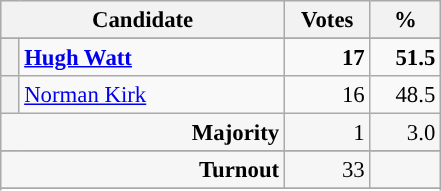<table class="wikitable" style="font-size: 95%;">
<tr style="background-color:#E9E9E9">
<th colspan="2" style="width: 170px">Candidate</th>
<th style="width: 50px">Votes</th>
<th style="width: 40px">%</th>
</tr>
<tr>
</tr>
<tr>
<th width=5 style="background-color: "></th>
<td style="width: 170px"><strong><a href='#'>Hugh Watt</a></strong></td>
<td align="right"><strong>17</strong></td>
<td align="right"><strong>51.5</strong></td>
</tr>
<tr>
<th style="background-color: "></th>
<td style="width: 170px"><a href='#'>Norman Kirk</a></td>
<td align="right">16</td>
<td align="right">48.5</td>
</tr>
<tr style="background-color:#F6F6F6">
<td colspan="2" align="right"><strong>Majority</strong></td>
<td align="right">1</td>
<td align="right">3.0</td>
</tr>
<tr>
</tr>
<tr style="background-color:#F6F6F6">
<td colspan="2" align="right"><strong>Turnout</strong></td>
<td align="right">33</td>
<td></td>
</tr>
<tr>
</tr>
<tr style="background-color:#F6F6F6">
</tr>
</table>
